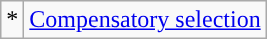<table class=wikitable>
<tr>
<td>*</td>
<td><a href='#'>Compensatory selection</a></td>
</tr>
</table>
